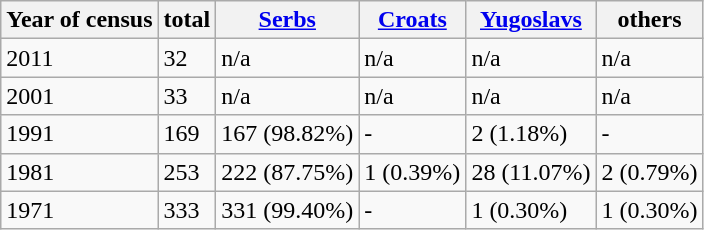<table class="wikitable">
<tr>
<th>Year of census</th>
<th>total</th>
<th><a href='#'>Serbs</a></th>
<th><a href='#'>Croats</a></th>
<th><a href='#'>Yugoslavs</a></th>
<th>others</th>
</tr>
<tr>
<td>2011</td>
<td>32</td>
<td>n/a</td>
<td>n/a</td>
<td>n/a</td>
<td>n/a</td>
</tr>
<tr>
<td>2001</td>
<td>33</td>
<td>n/a</td>
<td>n/a</td>
<td>n/a</td>
<td>n/a</td>
</tr>
<tr>
<td>1991</td>
<td>169</td>
<td>167 (98.82%)</td>
<td>-</td>
<td>2 (1.18%)</td>
<td>-</td>
</tr>
<tr>
<td>1981</td>
<td>253</td>
<td>222 (87.75%)</td>
<td>1 (0.39%)</td>
<td>28 (11.07%)</td>
<td>2 (0.79%)</td>
</tr>
<tr>
<td>1971</td>
<td>333</td>
<td>331 (99.40%)</td>
<td>-</td>
<td>1 (0.30%)</td>
<td>1 (0.30%)</td>
</tr>
</table>
